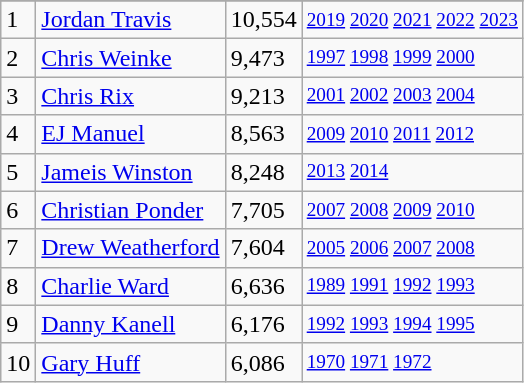<table class="wikitable">
<tr>
</tr>
<tr>
<td>1</td>
<td><a href='#'>Jordan Travis</a></td>
<td><abbr>10,554</abbr></td>
<td style="font-size:80%;"><a href='#'>2019</a> <a href='#'>2020</a> <a href='#'>2021</a> <a href='#'>2022</a> <a href='#'>2023</a></td>
</tr>
<tr>
<td>2</td>
<td><a href='#'>Chris Weinke</a></td>
<td><abbr>9,473</abbr></td>
<td style="font-size:80%;"><a href='#'>1997</a> <a href='#'>1998</a> <a href='#'>1999</a> <a href='#'>2000</a></td>
</tr>
<tr>
<td>3</td>
<td><a href='#'>Chris Rix</a></td>
<td><abbr>9,213</abbr></td>
<td style="font-size:80%;"><a href='#'>2001</a> <a href='#'>2002</a> <a href='#'>2003</a> <a href='#'>2004</a></td>
</tr>
<tr>
<td>4</td>
<td><a href='#'>EJ Manuel</a></td>
<td><abbr>8,563</abbr></td>
<td style="font-size:80%;"><a href='#'>2009</a> <a href='#'>2010</a> <a href='#'>2011</a> <a href='#'>2012</a></td>
</tr>
<tr>
<td>5</td>
<td><a href='#'>Jameis Winston</a></td>
<td><abbr>8,248</abbr></td>
<td style="font-size:80%;"><a href='#'>2013</a> <a href='#'>2014</a></td>
</tr>
<tr>
<td>6</td>
<td><a href='#'>Christian Ponder</a></td>
<td><abbr>7,705</abbr></td>
<td style="font-size:80%;"><a href='#'>2007</a> <a href='#'>2008</a> <a href='#'>2009</a> <a href='#'>2010</a></td>
</tr>
<tr>
<td>7</td>
<td><a href='#'>Drew Weatherford</a></td>
<td><abbr>7,604</abbr></td>
<td style="font-size:80%;"><a href='#'>2005</a> <a href='#'>2006</a> <a href='#'>2007</a> <a href='#'>2008</a></td>
</tr>
<tr>
<td>8</td>
<td><a href='#'>Charlie Ward</a></td>
<td><abbr>6,636</abbr></td>
<td style="font-size:80%;"><a href='#'>1989</a> <a href='#'>1991</a> <a href='#'>1992</a> <a href='#'>1993</a></td>
</tr>
<tr>
<td>9</td>
<td><a href='#'>Danny Kanell</a></td>
<td><abbr>6,176</abbr></td>
<td style="font-size:80%;"><a href='#'>1992</a> <a href='#'>1993</a> <a href='#'>1994</a> <a href='#'>1995</a></td>
</tr>
<tr>
<td>10</td>
<td><a href='#'>Gary Huff</a></td>
<td><abbr>6,086</abbr></td>
<td style="font-size:80%;"><a href='#'>1970</a> <a href='#'>1971</a> <a href='#'>1972</a></td>
</tr>
</table>
